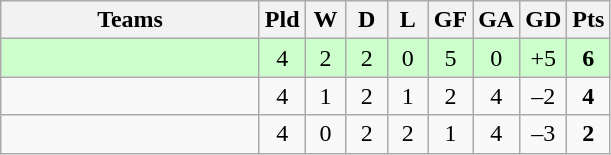<table class="wikitable" style="text-align: center;">
<tr>
<th width=165>Teams</th>
<th width=20>Pld</th>
<th width=20>W</th>
<th width=20>D</th>
<th width=20>L</th>
<th width=20>GF</th>
<th width=20>GA</th>
<th width=20>GD</th>
<th width=20>Pts</th>
</tr>
<tr align=center style="background:#ccffcc;">
<td style="text-align:left;"></td>
<td>4</td>
<td>2</td>
<td>2</td>
<td>0</td>
<td>5</td>
<td>0</td>
<td>+5</td>
<td><strong>6</strong></td>
</tr>
<tr align=center>
<td style="text-align:left;"></td>
<td>4</td>
<td>1</td>
<td>2</td>
<td>1</td>
<td>2</td>
<td>4</td>
<td>–2</td>
<td><strong>4</strong></td>
</tr>
<tr align=center>
<td style="text-align:left;"></td>
<td>4</td>
<td>0</td>
<td>2</td>
<td>2</td>
<td>1</td>
<td>4</td>
<td>–3</td>
<td><strong>2</strong></td>
</tr>
</table>
